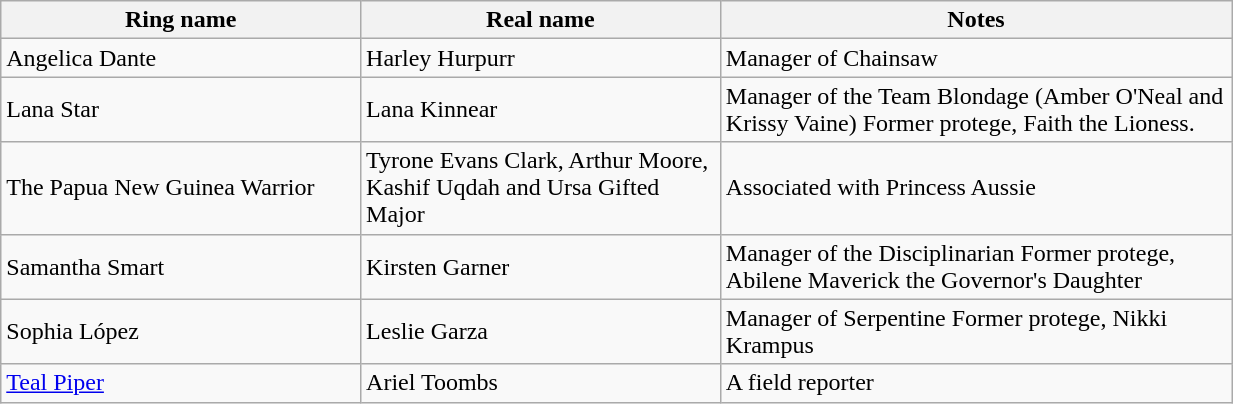<table class="wikitable sortable" style="width:65%;">
<tr>
<th width=19%>Ring name</th>
<th width=19%>Real name</th>
<th width=27%>Notes</th>
</tr>
<tr>
<td>Angelica Dante</td>
<td>Harley Hurpurr</td>
<td>Manager of Chainsaw</td>
</tr>
<tr>
<td>Lana Star</td>
<td>Lana Kinnear</td>
<td>Manager of the Team Blondage (Amber O'Neal and Krissy Vaine)  Former protege, Faith the Lioness.</td>
</tr>
<tr>
<td>The Papua New Guinea Warrior</td>
<td>Tyrone Evans Clark, Arthur Moore, Kashif Uqdah and Ursa Gifted Major</td>
<td>Associated with Princess Aussie</td>
</tr>
<tr>
<td>Samantha Smart</td>
<td>Kirsten Garner</td>
<td>Manager of the Disciplinarian  Former protege, Abilene Maverick the Governor's Daughter</td>
</tr>
<tr>
<td>Sophia López</td>
<td>Leslie Garza</td>
<td>Manager of Serpentine  Former protege, Nikki Krampus</td>
</tr>
<tr>
<td><a href='#'>Teal Piper</a></td>
<td>Ariel Toombs</td>
<td>A field reporter</td>
</tr>
</table>
